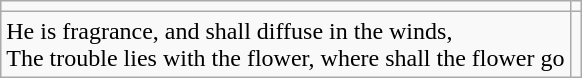<table class="wikitable" style="text-align:left;">
<tr>
<td></td>
<td></td>
</tr>
<tr>
<td>He is fragrance, and shall diffuse in the winds,<br>The trouble lies with the flower, where shall the flower go</td>
<td></td>
</tr>
</table>
